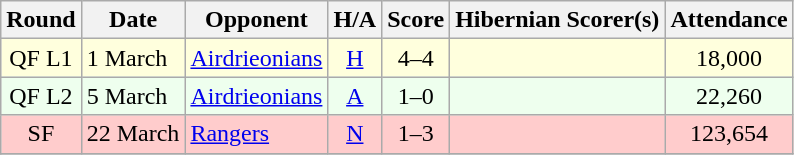<table class="wikitable" style="text-align:center">
<tr>
<th>Round</th>
<th>Date</th>
<th>Opponent</th>
<th>H/A</th>
<th>Score</th>
<th>Hibernian Scorer(s)</th>
<th>Attendance</th>
</tr>
<tr bgcolor=#FFFFDD>
<td>QF L1</td>
<td align=left>1 March</td>
<td align=left><a href='#'>Airdrieonians</a></td>
<td><a href='#'>H</a></td>
<td>4–4</td>
<td align=left></td>
<td>18,000</td>
</tr>
<tr bgcolor=#EEFFEE>
<td>QF L2</td>
<td align=left>5 March</td>
<td align=left><a href='#'>Airdrieonians</a></td>
<td><a href='#'>A</a></td>
<td>1–0</td>
<td align=left></td>
<td>22,260</td>
</tr>
<tr bgcolor=#FFCCCC>
<td>SF</td>
<td align=left>22 March</td>
<td align=left><a href='#'>Rangers</a></td>
<td><a href='#'>N</a></td>
<td>1–3</td>
<td align=left></td>
<td>123,654</td>
</tr>
<tr>
</tr>
</table>
